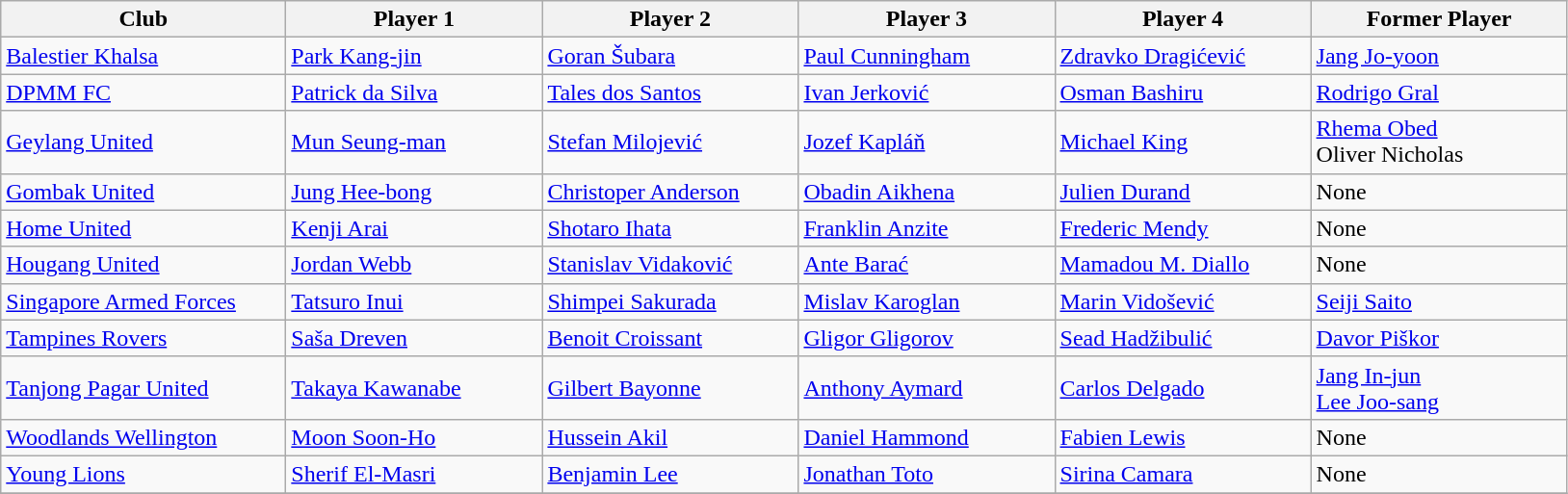<table class="wikitable" border="1">
<tr>
<th width="190">Club</th>
<th width="170">Player 1</th>
<th width="170">Player 2</th>
<th width="170">Player 3</th>
<th width="170">Player 4</th>
<th width="170">Former Player</th>
</tr>
<tr>
<td><a href='#'>Balestier Khalsa</a></td>
<td> <a href='#'>Park Kang-jin</a></td>
<td> <a href='#'>Goran Šubara</a></td>
<td> <a href='#'>Paul Cunningham</a></td>
<td> <a href='#'>Zdravko Dragićević</a></td>
<td> <a href='#'>Jang Jo-yoon</a></td>
</tr>
<tr>
<td> <a href='#'>DPMM FC</a></td>
<td> <a href='#'>Patrick da Silva</a></td>
<td> <a href='#'>Tales dos Santos</a></td>
<td> <a href='#'>Ivan Jerković</a></td>
<td> <a href='#'>Osman Bashiru</a></td>
<td> <a href='#'>Rodrigo Gral</a></td>
</tr>
<tr>
<td><a href='#'>Geylang United</a></td>
<td> <a href='#'>Mun Seung-man</a></td>
<td> <a href='#'>Stefan Milojević</a></td>
<td> <a href='#'>Jozef Kapláň</a></td>
<td> <a href='#'>Michael King</a></td>
<td> <a href='#'>Rhema Obed</a><br> Oliver Nicholas</td>
</tr>
<tr>
<td><a href='#'>Gombak United</a></td>
<td> <a href='#'>Jung Hee-bong</a></td>
<td> <a href='#'>Christoper Anderson</a></td>
<td> <a href='#'>Obadin Aikhena</a></td>
<td> <a href='#'>Julien Durand</a></td>
<td>None</td>
</tr>
<tr>
<td><a href='#'>Home United</a></td>
<td> <a href='#'>Kenji Arai</a></td>
<td> <a href='#'>Shotaro Ihata</a></td>
<td> <a href='#'>Franklin Anzite</a></td>
<td> <a href='#'>Frederic Mendy</a></td>
<td>None</td>
</tr>
<tr>
<td><a href='#'>Hougang United</a></td>
<td> <a href='#'>Jordan Webb</a></td>
<td> <a href='#'>Stanislav Vidaković</a></td>
<td> <a href='#'>Ante Barać</a></td>
<td> <a href='#'>Mamadou M. Diallo</a></td>
<td>None</td>
</tr>
<tr>
<td><a href='#'>Singapore Armed Forces</a></td>
<td> <a href='#'>Tatsuro Inui</a></td>
<td> <a href='#'>Shimpei Sakurada</a></td>
<td> <a href='#'>Mislav Karoglan</a></td>
<td> <a href='#'>Marin Vidošević</a></td>
<td> <a href='#'>Seiji Saito</a></td>
</tr>
<tr>
<td><a href='#'>Tampines Rovers</a></td>
<td> <a href='#'>Saša Dreven</a></td>
<td> <a href='#'>Benoit Croissant</a></td>
<td> <a href='#'>Gligor Gligorov</a></td>
<td> <a href='#'>Sead Hadžibulić</a></td>
<td> <a href='#'>Davor Piškor</a></td>
</tr>
<tr>
<td><a href='#'>Tanjong Pagar United</a></td>
<td> <a href='#'>Takaya Kawanabe</a></td>
<td> <a href='#'>Gilbert Bayonne</a></td>
<td> <a href='#'>Anthony Aymard</a></td>
<td> <a href='#'>Carlos Delgado</a></td>
<td> <a href='#'>Jang In-jun</a> <br>  <a href='#'>Lee Joo-sang</a></td>
</tr>
<tr>
<td><a href='#'>Woodlands Wellington</a></td>
<td> <a href='#'>Moon Soon-Ho</a></td>
<td> <a href='#'>Hussein Akil</a></td>
<td> <a href='#'>Daniel Hammond</a></td>
<td> <a href='#'>Fabien Lewis</a></td>
<td>None</td>
</tr>
<tr>
<td> <a href='#'>Young Lions</a></td>
<td> <a href='#'>Sherif El-Masri</a></td>
<td> <a href='#'>Benjamin Lee</a></td>
<td> <a href='#'>Jonathan Toto</a></td>
<td> <a href='#'>Sirina Camara</a></td>
<td>None</td>
</tr>
<tr>
</tr>
</table>
